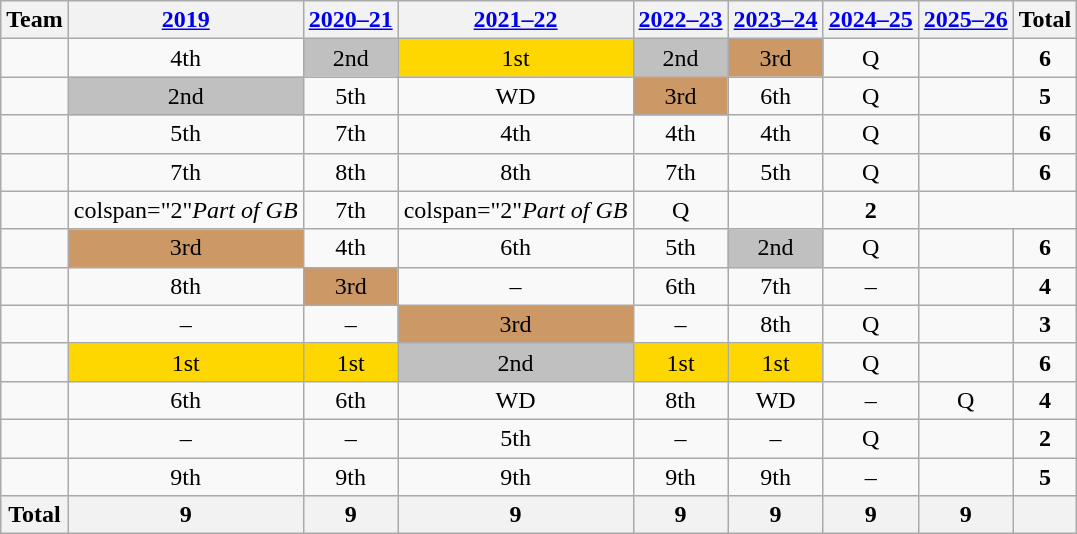<table class=wikitable style="text-align:center">
<tr>
<th>Team</th>
<th><a href='#'>2019</a></th>
<th><a href='#'>2020–21</a></th>
<th><a href='#'>2021–22</a></th>
<th><a href='#'>2022–23</a></th>
<th><a href='#'>2023–24</a></th>
<th><a href='#'>2024–25</a></th>
<th><a href='#'>2025–26</a></th>
<th>Total</th>
</tr>
<tr>
<td align=left></td>
<td>4th</td>
<td bgcolor=silver>2nd</td>
<td bgcolor=gold>1st</td>
<td bgcolor=silver>2nd</td>
<td bgcolor=cc9966>3rd</td>
<td>Q</td>
<td></td>
<td><strong>6</strong></td>
</tr>
<tr>
<td align=left></td>
<td bgcolor=silver>2nd</td>
<td>5th</td>
<td>WD</td>
<td bgcolor=cc9966>3rd</td>
<td>6th</td>
<td>Q</td>
<td></td>
<td><strong>5</strong></td>
</tr>
<tr>
<td align=left></td>
<td>5th</td>
<td>7th</td>
<td>4th</td>
<td>4th</td>
<td>4th</td>
<td>Q</td>
<td></td>
<td><strong>6</strong></td>
</tr>
<tr>
<td align=left></td>
<td>7th</td>
<td>8th</td>
<td>8th</td>
<td>7th</td>
<td>5th</td>
<td>Q</td>
<td></td>
<td><strong>6</strong></td>
</tr>
<tr>
<td align=left></td>
<td>colspan="2"<em>Part of GB</em></td>
<td>7th</td>
<td>colspan="2"<em>Part of GB</em></td>
<td>Q</td>
<td></td>
<td><strong>2</strong></td>
</tr>
<tr>
<td align=left></td>
<td bgcolor=cc9966>3rd</td>
<td>4th</td>
<td>6th</td>
<td>5th</td>
<td bgcolor=silver>2nd</td>
<td>Q</td>
<td></td>
<td><strong>6</strong></td>
</tr>
<tr>
<td align=left></td>
<td>8th</td>
<td bgcolor=cc9966>3rd</td>
<td>–</td>
<td>6th</td>
<td>7th</td>
<td>–</td>
<td></td>
<td><strong>4</strong></td>
</tr>
<tr>
<td align=left></td>
<td>–</td>
<td>–</td>
<td bgcolor=cc9966>3rd</td>
<td>–</td>
<td>8th</td>
<td>Q</td>
<td></td>
<td><strong>3</strong></td>
</tr>
<tr>
<td align=left></td>
<td bgcolor=gold>1st</td>
<td bgcolor=gold>1st</td>
<td bgcolor=silver>2nd</td>
<td bgcolor=gold>1st</td>
<td bgcolor=gold>1st</td>
<td>Q</td>
<td></td>
<td><strong>6</strong></td>
</tr>
<tr>
<td align=left></td>
<td>6th</td>
<td>6th</td>
<td>WD</td>
<td>8th</td>
<td>WD</td>
<td>–</td>
<td>Q</td>
<td><strong>4</strong></td>
</tr>
<tr>
<td align=left></td>
<td>–</td>
<td>–</td>
<td>5th</td>
<td>–</td>
<td>–</td>
<td>Q</td>
<td></td>
<td><strong>2</strong></td>
</tr>
<tr>
<td align=left></td>
<td>9th</td>
<td>9th</td>
<td>9th</td>
<td>9th</td>
<td>9th </td>
<td>–</td>
<td></td>
<td><strong>5</strong></td>
</tr>
<tr>
<th>Total</th>
<th>9</th>
<th>9</th>
<th>9</th>
<th>9</th>
<th>9</th>
<th>9</th>
<th>9</th>
<th></th>
</tr>
</table>
